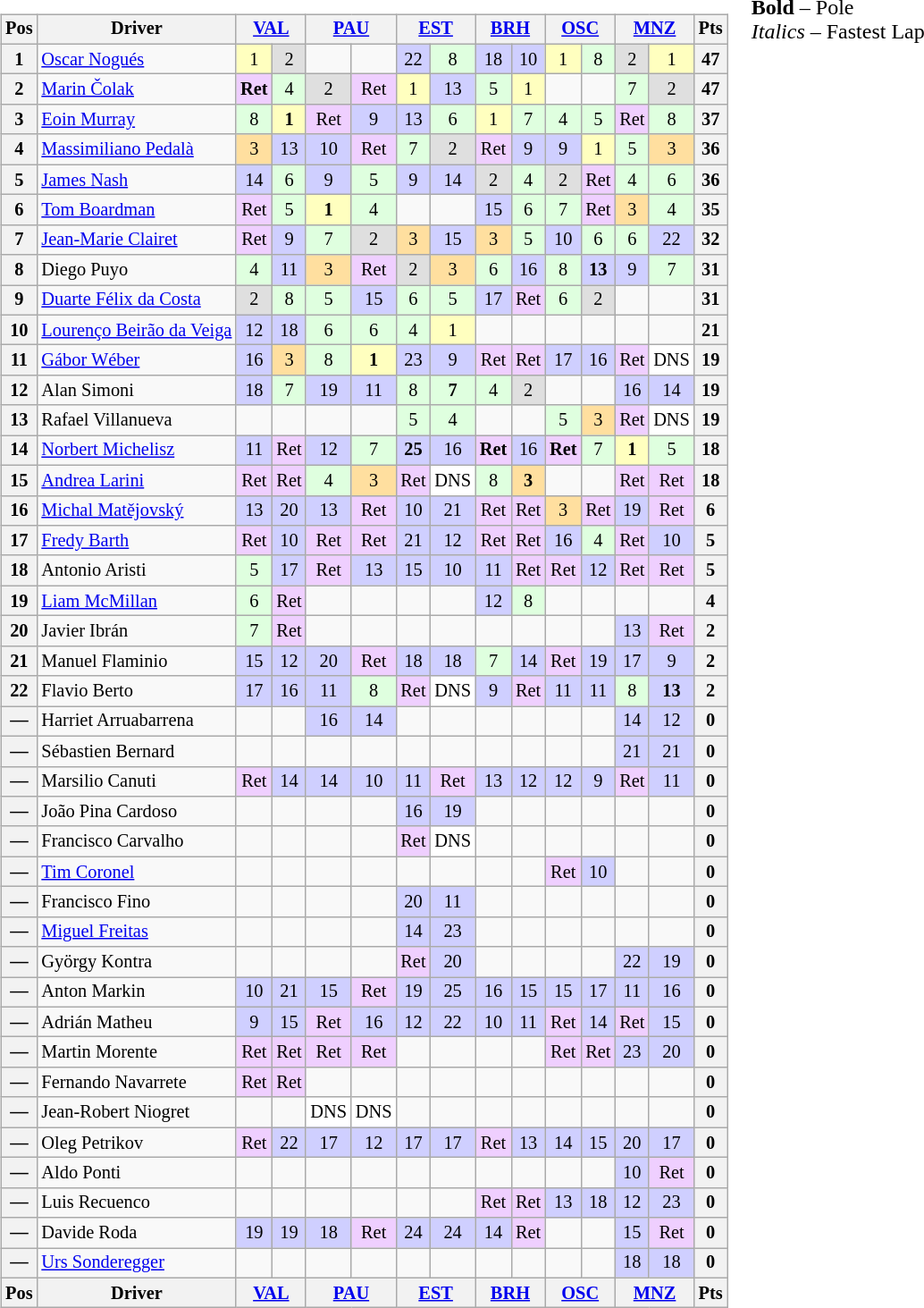<table>
<tr>
<td><br><table class="wikitable" style="font-size: 85%; text-align: center;">
<tr valign="top">
<th valign=middle>Pos</th>
<th valign=middle>Driver</th>
<th colspan=2><a href='#'>VAL</a><br></th>
<th colspan=2><a href='#'>PAU</a><br></th>
<th colspan=2><a href='#'>EST</a><br></th>
<th colspan=2><a href='#'>BRH</a><br></th>
<th colspan=2><a href='#'>OSC</a><br></th>
<th colspan=2><a href='#'>MNZ</a><br></th>
<th valign=middle>Pts</th>
</tr>
<tr>
<th>1</th>
<td align="left"> <a href='#'>Oscar Nogués</a></td>
<td style="background:#ffffbf;">1</td>
<td style="background:#dfdfdf;">2</td>
<td></td>
<td></td>
<td style="background:#cfcfff;">22</td>
<td style="background:#dfffdf;">8</td>
<td style="background:#cfcfff;">18</td>
<td style="background:#cfcfff;">10</td>
<td style="background:#ffffbf;">1</td>
<td style="background:#dfffdf;">8</td>
<td style="background:#dfdfdf;">2</td>
<td style="background:#ffffbf;">1</td>
<th>47</th>
</tr>
<tr>
<th>2</th>
<td align="left"> <a href='#'>Marin Čolak</a></td>
<td style="background:#efcfff;"><strong>Ret</strong></td>
<td style="background:#dfffdf;">4</td>
<td style="background:#dfdfdf;">2</td>
<td style="background:#efcfff;">Ret</td>
<td style="background:#ffffbf;">1</td>
<td style="background:#cfcfff;">13</td>
<td style="background:#dfffdf;">5</td>
<td style="background:#ffffbf;">1</td>
<td></td>
<td></td>
<td style="background:#dfffdf;">7</td>
<td style="background:#dfdfdf;">2</td>
<th>47</th>
</tr>
<tr>
<th>3</th>
<td align="left"> <a href='#'>Eoin Murray</a></td>
<td style="background:#dfffdf;">8</td>
<td style="background:#ffffbf;"><strong>1</strong></td>
<td style="background:#efcfff;">Ret</td>
<td style="background:#cfcfff;">9</td>
<td style="background:#cfcfff;">13</td>
<td style="background:#dfffdf;">6</td>
<td style="background:#ffffbf;">1</td>
<td style="background:#dfffdf;">7</td>
<td style="background:#dfffdf;">4</td>
<td style="background:#dfffdf;">5</td>
<td style="background:#efcfff;">Ret</td>
<td style="background:#dfffdf;">8</td>
<th>37</th>
</tr>
<tr>
<th>4</th>
<td align="left"> <a href='#'>Massimiliano Pedalà</a></td>
<td style="background:#ffdf9f;">3</td>
<td style="background:#cfcfff;">13</td>
<td style="background:#cfcfff;">10</td>
<td style="background:#efcfff;">Ret</td>
<td style="background:#dfffdf;">7</td>
<td style="background:#dfdfdf;">2</td>
<td style="background:#efcfff;">Ret</td>
<td style="background:#cfcfff;">9</td>
<td style="background:#cfcfff;">9</td>
<td style="background:#ffffbf;">1</td>
<td style="background:#dfffdf;">5</td>
<td style="background:#ffdf9f;">3</td>
<th>36</th>
</tr>
<tr>
<th>5</th>
<td align="left"> <a href='#'>James Nash</a></td>
<td style="background:#cfcfff;">14</td>
<td style="background:#dfffdf;">6</td>
<td style="background:#cfcfff;">9</td>
<td style="background:#dfffdf;">5</td>
<td style="background:#cfcfff;">9</td>
<td style="background:#cfcfff;">14</td>
<td style="background:#dfdfdf;">2</td>
<td style="background:#dfffdf;">4</td>
<td style="background:#dfdfdf;">2</td>
<td style="background:#efcfff;">Ret</td>
<td style="background:#dfffdf;">4</td>
<td style="background:#dfffdf;">6</td>
<th>36</th>
</tr>
<tr>
<th>6</th>
<td align="left"> <a href='#'>Tom Boardman</a></td>
<td style="background:#efcfff;">Ret</td>
<td style="background:#dfffdf;">5</td>
<td style="background:#ffffbf;"><strong>1</strong></td>
<td style="background:#dfffdf;">4</td>
<td></td>
<td></td>
<td style="background:#cfcfff;">15</td>
<td style="background:#dfffdf;">6</td>
<td style="background:#dfffdf;">7</td>
<td style="background:#efcfff;">Ret</td>
<td style="background:#ffdf9f;">3</td>
<td style="background:#dfffdf;">4</td>
<th>35</th>
</tr>
<tr>
<th>7</th>
<td align="left"> <a href='#'>Jean-Marie Clairet</a></td>
<td style="background:#efcfff;">Ret</td>
<td style="background:#cfcfff;">9</td>
<td style="background:#dfffdf;">7</td>
<td style="background:#dfdfdf;">2</td>
<td style="background:#ffdf9f;">3</td>
<td style="background:#cfcfff;">15</td>
<td style="background:#ffdf9f;">3</td>
<td style="background:#dfffdf;">5</td>
<td style="background:#cfcfff;">10</td>
<td style="background:#dfffdf;">6</td>
<td style="background:#dfffdf;">6</td>
<td style="background:#cfcfff;">22</td>
<th>32</th>
</tr>
<tr>
<th>8</th>
<td align="left"> Diego Puyo</td>
<td style="background:#dfffdf;">4</td>
<td style="background:#cfcfff;">11</td>
<td style="background:#ffdf9f;">3</td>
<td style="background:#efcfff;">Ret</td>
<td style="background:#dfdfdf;">2</td>
<td style="background:#ffdf9f;">3</td>
<td style="background:#dfffdf;">6</td>
<td style="background:#cfcfff;">16</td>
<td style="background:#dfffdf;">8</td>
<td style="background:#cfcfff;"><strong>13</strong></td>
<td style="background:#cfcfff;">9</td>
<td style="background:#dfffdf;">7</td>
<th>31</th>
</tr>
<tr>
<th>9</th>
<td align="left"> <a href='#'>Duarte Félix da Costa</a></td>
<td style="background:#dfdfdf;">2</td>
<td style="background:#dfffdf;">8</td>
<td style="background:#dfffdf;">5</td>
<td style="background:#cfcfff;">15</td>
<td style="background:#dfffdf;">6</td>
<td style="background:#dfffdf;">5</td>
<td style="background:#cfcfff;">17</td>
<td style="background:#efcfff;">Ret</td>
<td style="background:#dfffdf;">6</td>
<td style="background:#dfdfdf;">2</td>
<td></td>
<td></td>
<th>31</th>
</tr>
<tr>
<th>10</th>
<td align="left"> <a href='#'>Lourenço Beirão da Veiga</a></td>
<td style="background:#cfcfff;">12</td>
<td style="background:#cfcfff;">18</td>
<td style="background:#dfffdf;">6</td>
<td style="background:#dfffdf;">6</td>
<td style="background:#dfffdf;">4</td>
<td style="background:#ffffbf;">1</td>
<td></td>
<td></td>
<td></td>
<td></td>
<td></td>
<td></td>
<th>21</th>
</tr>
<tr>
<th>11</th>
<td align="left"> <a href='#'>Gábor Wéber</a></td>
<td style="background:#cfcfff;">16</td>
<td style="background:#ffdf9f;">3</td>
<td style="background:#dfffdf;">8</td>
<td style="background:#ffffbf;"><strong>1</strong></td>
<td style="background:#cfcfff;">23</td>
<td style="background:#cfcfff;">9</td>
<td style="background:#efcfff;">Ret</td>
<td style="background:#efcfff;">Ret</td>
<td style="background:#cfcfff;">17</td>
<td style="background:#cfcfff;">16</td>
<td style="background:#efcfff;">Ret</td>
<td style="background:#ffffff;">DNS</td>
<th>19</th>
</tr>
<tr>
<th>12</th>
<td align="left"> Alan Simoni</td>
<td style="background:#cfcfff;">18</td>
<td style="background:#dfffdf;">7</td>
<td style="background:#cfcfff;">19</td>
<td style="background:#cfcfff;">11</td>
<td style="background:#dfffdf;">8</td>
<td style="background:#dfffdf;"><strong>7</strong></td>
<td style="background:#dfffdf;">4</td>
<td style="background:#dfdfdf;">2</td>
<td></td>
<td></td>
<td style="background:#cfcfff;">16</td>
<td style="background:#cfcfff;">14</td>
<th>19</th>
</tr>
<tr>
<th>13</th>
<td align="left"> Rafael Villanueva</td>
<td></td>
<td></td>
<td></td>
<td></td>
<td style="background:#dfffdf;">5</td>
<td style="background:#dfffdf;">4</td>
<td></td>
<td></td>
<td style="background:#dfffdf;">5</td>
<td style="background:#ffdf9f;">3</td>
<td style="background:#efcfff;">Ret</td>
<td style="background:#ffffff;">DNS</td>
<th>19</th>
</tr>
<tr>
<th>14</th>
<td align="left"> <a href='#'>Norbert Michelisz</a></td>
<td style="background:#cfcfff;">11</td>
<td style="background:#efcfff;">Ret</td>
<td style="background:#cfcfff;">12</td>
<td style="background:#dfffdf;">7</td>
<td style="background:#cfcfff;"><strong>25</strong></td>
<td style="background:#cfcfff;">16</td>
<td style="background:#efcfff;"><strong>Ret</strong></td>
<td style="background:#cfcfff;">16</td>
<td style="background:#efcfff;"><strong>Ret</strong></td>
<td style="background:#dfffdf;">7</td>
<td style="background:#ffffbf;"><strong>1</strong></td>
<td style="background:#dfffdf;">5</td>
<th>18</th>
</tr>
<tr>
<th>15</th>
<td align="left"> <a href='#'>Andrea Larini</a></td>
<td style="background:#efcfff;">Ret</td>
<td style="background:#efcfff;">Ret</td>
<td style="background:#dfffdf;">4</td>
<td style="background:#ffdf9f;">3</td>
<td style="background:#efcfff;">Ret</td>
<td style="background:#ffffff;">DNS</td>
<td style="background:#dfffdf;">8</td>
<td style="background:#ffdf9f;"><strong>3</strong></td>
<td></td>
<td></td>
<td style="background:#efcfff;">Ret</td>
<td style="background:#efcfff;">Ret</td>
<th>18</th>
</tr>
<tr>
<th>16</th>
<td align="left"> <a href='#'>Michal Matějovský</a></td>
<td style="background:#cfcfff;">13</td>
<td style="background:#cfcfff;">20</td>
<td style="background:#cfcfff;">13</td>
<td style="background:#efcfff;">Ret</td>
<td style="background:#cfcfff;">10</td>
<td style="background:#cfcfff;">21</td>
<td style="background:#efcfff;">Ret</td>
<td style="background:#efcfff;">Ret</td>
<td style="background:#ffdf9f;">3</td>
<td style="background:#efcfff;">Ret</td>
<td style="background:#cfcfff;">19</td>
<td style="background:#efcfff;">Ret</td>
<th>6</th>
</tr>
<tr>
<th>17</th>
<td align="left"> <a href='#'>Fredy Barth</a></td>
<td style="background:#efcfff;">Ret</td>
<td style="background:#cfcfff;">10</td>
<td style="background:#efcfff;">Ret</td>
<td style="background:#efcfff;">Ret</td>
<td style="background:#cfcfff;">21</td>
<td style="background:#cfcfff;">12</td>
<td style="background:#efcfff;">Ret</td>
<td style="background:#efcfff;">Ret</td>
<td style="background:#cfcfff;">16</td>
<td style="background:#dfffdf;">4</td>
<td style="background:#efcfff;">Ret</td>
<td style="background:#cfcfff;">10</td>
<th>5</th>
</tr>
<tr>
<th>18</th>
<td align="left"> Antonio Aristi</td>
<td style="background:#dfffdf;">5</td>
<td style="background:#cfcfff;">17</td>
<td style="background:#efcfff;">Ret</td>
<td style="background:#cfcfff;">13</td>
<td style="background:#cfcfff;">15</td>
<td style="background:#cfcfff;">10</td>
<td style="background:#cfcfff;">11</td>
<td style="background:#efcfff;">Ret</td>
<td style="background:#efcfff;">Ret</td>
<td style="background:#cfcfff;">12</td>
<td style="background:#efcfff;">Ret</td>
<td style="background:#efcfff;">Ret</td>
<th>5</th>
</tr>
<tr>
<th>19</th>
<td align="left"> <a href='#'>Liam McMillan</a></td>
<td style="background:#dfffdf;">6</td>
<td style="background:#efcfff;">Ret</td>
<td></td>
<td></td>
<td></td>
<td></td>
<td style="background:#cfcfff;">12</td>
<td style="background:#dfffdf;">8</td>
<td></td>
<td></td>
<td></td>
<td></td>
<th>4</th>
</tr>
<tr>
<th>20</th>
<td align="left"> Javier Ibrán</td>
<td style="background:#dfffdf;">7</td>
<td style="background:#efcfff;">Ret</td>
<td></td>
<td></td>
<td></td>
<td></td>
<td></td>
<td></td>
<td></td>
<td></td>
<td style="background:#cfcfff;">13</td>
<td style="background:#efcfff;">Ret</td>
<th>2</th>
</tr>
<tr>
<th>21</th>
<td align="left"> Manuel Flaminio</td>
<td style="background:#cfcfff;">15</td>
<td style="background:#cfcfff;">12</td>
<td style="background:#cfcfff;">20</td>
<td style="background:#efcfff;">Ret</td>
<td style="background:#cfcfff;">18</td>
<td style="background:#cfcfff;">18</td>
<td style="background:#dfffdf;">7</td>
<td style="background:#cfcfff;">14</td>
<td style="background:#efcfff;">Ret</td>
<td style="background:#cfcfff;">19</td>
<td style="background:#cfcfff;">17</td>
<td style="background:#cfcfff;">9</td>
<th>2</th>
</tr>
<tr>
<th>22</th>
<td align="left"> Flavio Berto</td>
<td style="background:#cfcfff;">17</td>
<td style="background:#cfcfff;">16</td>
<td style="background:#cfcfff;">11</td>
<td style="background:#dfffdf;">8</td>
<td style="background:#efcfff;">Ret</td>
<td style="background:#ffffff;">DNS</td>
<td style="background:#cfcfff;">9</td>
<td style="background:#efcfff;">Ret</td>
<td style="background:#cfcfff;">11</td>
<td style="background:#cfcfff;">11</td>
<td style="background:#dfffdf;">8</td>
<td style="background:#cfcfff;"><strong>13</strong></td>
<th>2</th>
</tr>
<tr>
<th>—</th>
<td align="left"> Harriet Arruabarrena</td>
<td></td>
<td></td>
<td style="background:#cfcfff;">16</td>
<td style="background:#cfcfff;">14</td>
<td></td>
<td></td>
<td></td>
<td></td>
<td></td>
<td></td>
<td style="background:#cfcfff;">14</td>
<td style="background:#cfcfff;">12</td>
<th>0</th>
</tr>
<tr>
<th>—</th>
<td align="left"> Sébastien Bernard</td>
<td></td>
<td></td>
<td></td>
<td></td>
<td></td>
<td></td>
<td></td>
<td></td>
<td></td>
<td></td>
<td style="background:#cfcfff;">21</td>
<td style="background:#cfcfff;">21</td>
<th>0</th>
</tr>
<tr>
<th>—</th>
<td align="left"> Marsilio Canuti</td>
<td style="background:#efcfff;">Ret</td>
<td style="background:#cfcfff;">14</td>
<td style="background:#cfcfff;">14</td>
<td style="background:#cfcfff;">10</td>
<td style="background:#cfcfff;">11</td>
<td style="background:#efcfff;">Ret</td>
<td style="background:#cfcfff;">13</td>
<td style="background:#cfcfff;">12</td>
<td style="background:#cfcfff;">12</td>
<td style="background:#cfcfff;">9</td>
<td style="background:#efcfff;">Ret</td>
<td style="background:#cfcfff;">11</td>
<th>0</th>
</tr>
<tr>
<th>—</th>
<td align="left"> João Pina Cardoso</td>
<td></td>
<td></td>
<td></td>
<td></td>
<td style="background:#cfcfff;">16</td>
<td style="background:#cfcfff;">19</td>
<td></td>
<td></td>
<td></td>
<td></td>
<td></td>
<td></td>
<th>0</th>
</tr>
<tr>
<th>—</th>
<td align="left"> Francisco Carvalho</td>
<td></td>
<td></td>
<td></td>
<td></td>
<td style="background:#efcfff;">Ret</td>
<td style="background:#ffffff;">DNS</td>
<td></td>
<td></td>
<td></td>
<td></td>
<td></td>
<td></td>
<th>0</th>
</tr>
<tr>
<th>—</th>
<td align="left"> <a href='#'>Tim Coronel</a></td>
<td></td>
<td></td>
<td></td>
<td></td>
<td></td>
<td></td>
<td></td>
<td></td>
<td style="background:#efcfff;">Ret</td>
<td style="background:#cfcfff;">10</td>
<td></td>
<td></td>
<th>0</th>
</tr>
<tr>
<th>—</th>
<td align="left"> Francisco Fino</td>
<td></td>
<td></td>
<td></td>
<td></td>
<td style="background:#cfcfff;">20</td>
<td style="background:#cfcfff;">11</td>
<td></td>
<td></td>
<td></td>
<td></td>
<td></td>
<td></td>
<th>0</th>
</tr>
<tr>
<th>—</th>
<td align="left"> <a href='#'>Miguel Freitas</a></td>
<td></td>
<td></td>
<td></td>
<td></td>
<td style="background:#cfcfff;">14</td>
<td style="background:#cfcfff;">23</td>
<td></td>
<td></td>
<td></td>
<td></td>
<td></td>
<td></td>
<th>0</th>
</tr>
<tr>
<th>—</th>
<td align="left"> György Kontra</td>
<td></td>
<td></td>
<td></td>
<td></td>
<td style="background:#efcfff;">Ret</td>
<td style="background:#cfcfff;">20</td>
<td></td>
<td></td>
<td></td>
<td></td>
<td style="background:#cfcfff;">22</td>
<td style="background:#cfcfff;">19</td>
<th>0</th>
</tr>
<tr>
<th>—</th>
<td align="left"> Anton Markin</td>
<td style="background:#cfcfff;">10</td>
<td style="background:#cfcfff;">21</td>
<td style="background:#cfcfff;">15</td>
<td style="background:#efcfff;">Ret</td>
<td style="background:#cfcfff;">19</td>
<td style="background:#cfcfff;">25</td>
<td style="background:#cfcfff;">16</td>
<td style="background:#cfcfff;">15</td>
<td style="background:#cfcfff;">15</td>
<td style="background:#cfcfff;">17</td>
<td style="background:#cfcfff;">11</td>
<td style="background:#cfcfff;">16</td>
<th>0</th>
</tr>
<tr>
<th>—</th>
<td align="left"> Adrián Matheu</td>
<td style="background:#cfcfff;">9</td>
<td style="background:#cfcfff;">15</td>
<td style="background:#efcfff;">Ret</td>
<td style="background:#cfcfff;">16</td>
<td style="background:#cfcfff;">12</td>
<td style="background:#cfcfff;">22</td>
<td style="background:#cfcfff;">10</td>
<td style="background:#cfcfff;">11</td>
<td style="background:#efcfff;">Ret</td>
<td style="background:#cfcfff;">14</td>
<td style="background:#efcfff;">Ret</td>
<td style="background:#cfcfff;">15</td>
<th>0</th>
</tr>
<tr>
<th>—</th>
<td align="left"> Martin Morente</td>
<td style="background:#efcfff;">Ret</td>
<td style="background:#efcfff;">Ret</td>
<td style="background:#efcfff;">Ret</td>
<td style="background:#efcfff;">Ret</td>
<td></td>
<td></td>
<td></td>
<td></td>
<td style="background:#efcfff;">Ret</td>
<td style="background:#efcfff;">Ret</td>
<td style="background:#cfcfff;">23</td>
<td style="background:#cfcfff;">20</td>
<th>0</th>
</tr>
<tr>
<th>—</th>
<td align="left"> Fernando Navarrete</td>
<td style="background:#efcfff;">Ret</td>
<td style="background:#efcfff;">Ret</td>
<td></td>
<td></td>
<td></td>
<td></td>
<td></td>
<td></td>
<td></td>
<td></td>
<td></td>
<td></td>
<th>0</th>
</tr>
<tr>
<th>—</th>
<td align="left"> Jean-Robert Niogret</td>
<td></td>
<td></td>
<td style="background:#ffffff;">DNS</td>
<td style="background:#ffffff;">DNS</td>
<td></td>
<td></td>
<td></td>
<td></td>
<td></td>
<td></td>
<td></td>
<td></td>
<th>0</th>
</tr>
<tr>
<th>—</th>
<td align="left"> Oleg Petrikov</td>
<td style="background:#efcfff;">Ret</td>
<td style="background:#cfcfff;">22</td>
<td style="background:#cfcfff;">17</td>
<td style="background:#cfcfff;">12</td>
<td style="background:#cfcfff;">17</td>
<td style="background:#cfcfff;">17</td>
<td style="background:#efcfff;">Ret</td>
<td style="background:#cfcfff;">13</td>
<td style="background:#cfcfff;">14</td>
<td style="background:#cfcfff;">15</td>
<td style="background:#cfcfff;">20</td>
<td style="background:#cfcfff;">17</td>
<th>0</th>
</tr>
<tr>
<th>—</th>
<td align="left"> Aldo Ponti</td>
<td></td>
<td></td>
<td></td>
<td></td>
<td></td>
<td></td>
<td></td>
<td></td>
<td></td>
<td></td>
<td style="background:#cfcfff;">10</td>
<td style="background:#efcfff;">Ret</td>
<th>0</th>
</tr>
<tr>
<th>—</th>
<td align="left"> Luis Recuenco</td>
<td></td>
<td></td>
<td></td>
<td></td>
<td></td>
<td></td>
<td style="background:#efcfff;">Ret</td>
<td style="background:#efcfff;">Ret</td>
<td style="background:#cfcfff;">13</td>
<td style="background:#cfcfff;">18</td>
<td style="background:#cfcfff;">12</td>
<td style="background:#cfcfff;">23</td>
<th>0</th>
</tr>
<tr>
<th>—</th>
<td align="left"> Davide Roda</td>
<td style="background:#cfcfff;">19</td>
<td style="background:#cfcfff;">19</td>
<td style="background:#cfcfff;">18</td>
<td style="background:#efcfff;">Ret</td>
<td style="background:#cfcfff;">24</td>
<td style="background:#cfcfff;">24</td>
<td style="background:#cfcfff;">14</td>
<td style="background:#efcfff;">Ret</td>
<td></td>
<td></td>
<td style="background:#cfcfff;">15</td>
<td style="background:#efcfff;">Ret</td>
<th>0</th>
</tr>
<tr>
<th>—</th>
<td align="left"> <a href='#'>Urs Sonderegger</a></td>
<td></td>
<td></td>
<td></td>
<td></td>
<td></td>
<td></td>
<td></td>
<td></td>
<td></td>
<td></td>
<td style="background:#cfcfff;">18</td>
<td style="background:#cfcfff;">18</td>
<th>0</th>
</tr>
<tr valign="top">
<th valign=middle>Pos</th>
<th valign=middle>Driver</th>
<th colspan=2><a href='#'>VAL</a><br></th>
<th colspan=2><a href='#'>PAU</a><br></th>
<th colspan=2><a href='#'>EST</a><br></th>
<th colspan=2><a href='#'>BRH</a><br></th>
<th colspan=2><a href='#'>OSC</a><br></th>
<th colspan=2><a href='#'>MNZ</a><br></th>
<th valign=middle>Pts</th>
</tr>
</table>
</td>
<td valign="top"><br>
<span><strong>Bold</strong> – Pole<br>
<em>Italics</em> – Fastest Lap</span></td>
</tr>
</table>
